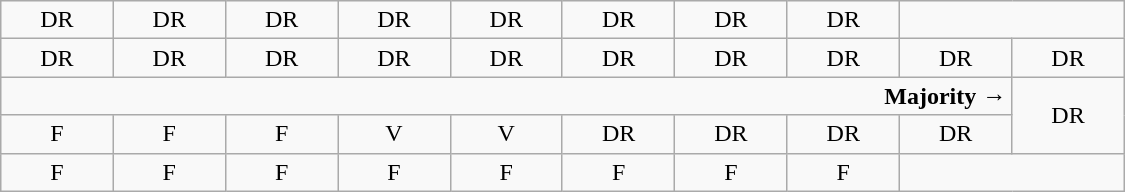<table class="wikitable" style="text-align:center" width=750px>
<tr>
<td>DR</td>
<td>DR</td>
<td>DR</td>
<td>DR</td>
<td>DR</td>
<td>DR</td>
<td>DR</td>
<td>DR</td>
</tr>
<tr>
<td width=50px >DR</td>
<td width=50px >DR</td>
<td width=50px >DR</td>
<td width=50px >DR</td>
<td width=50px >DR</td>
<td width=50px >DR</td>
<td width=50px >DR</td>
<td width=50px >DR</td>
<td width=50px >DR</td>
<td width=50px >DR</td>
</tr>
<tr>
<td colspan=9 style="text-align:right"><strong>Majority →</strong></td>
<td rowspan=2 >DR<br></td>
</tr>
<tr>
<td>F<br></td>
<td>F<br></td>
<td>F<br></td>
<td>V<br></td>
<td>V<br></td>
<td>DR<br></td>
<td>DR<br></td>
<td>DR<br></td>
<td>DR<br></td>
</tr>
<tr>
<td>F<br></td>
<td>F<br></td>
<td>F</td>
<td>F</td>
<td>F</td>
<td>F</td>
<td>F</td>
<td>F</td>
</tr>
</table>
